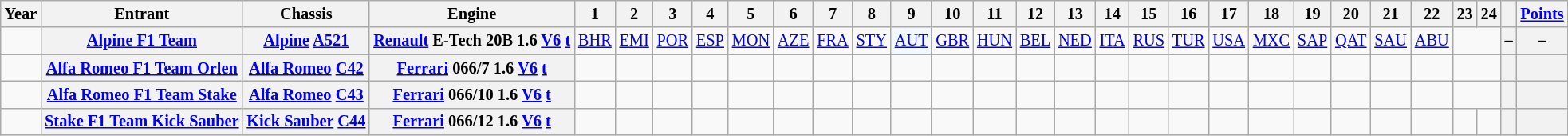<table class="wikitable" style="text-align:center; font-size:85%">
<tr>
<th>Year</th>
<th>Entrant</th>
<th>Chassis</th>
<th>Engine</th>
<th>1</th>
<th>2</th>
<th>3</th>
<th>4</th>
<th>5</th>
<th>6</th>
<th>7</th>
<th>8</th>
<th>9</th>
<th>10</th>
<th>11</th>
<th>12</th>
<th>13</th>
<th>14</th>
<th>15</th>
<th>16</th>
<th>17</th>
<th>18</th>
<th>19</th>
<th>20</th>
<th>21</th>
<th>22</th>
<th>23</th>
<th>24</th>
<th></th>
<th><a href='#'>Points</a></th>
</tr>
<tr>
<td id="2021"></td>
<th nowrap><a href='#'>Alpine F1 Team</a></th>
<th nowrap><a href='#'>Alpine</a> <a href='#'>A521</a></th>
<th nowrap><a href='#'>Renault</a> E-Tech 20B 1.6 <a href='#'>V6</a> <a href='#'>t</a></th>
<td><a href='#'>BHR</a></td>
<td><a href='#'>EMI</a></td>
<td><a href='#'>POR</a></td>
<td><a href='#'>ESP</a></td>
<td><a href='#'>MON</a></td>
<td><a href='#'>AZE</a></td>
<td><a href='#'>FRA</a></td>
<td><a href='#'>STY</a></td>
<td style="background:#F1F8FF;"><a href='#'>AUT</a><br></td>
<td><a href='#'>GBR</a></td>
<td><a href='#'>HUN</a></td>
<td><a href='#'>BEL</a></td>
<td><a href='#'>NED</a></td>
<td><a href='#'>ITA</a></td>
<td><a href='#'>RUS</a></td>
<td><a href='#'>TUR</a></td>
<td><a href='#'>USA</a></td>
<td><a href='#'>MXC</a></td>
<td><a href='#'>SAP</a></td>
<td><a href='#'>QAT</a></td>
<td><a href='#'>SAU</a></td>
<td><a href='#'>ABU</a></td>
<td colspan=2></td>
<th>–</th>
<th>–</th>
</tr>
<tr>
<td id=2022R></td>
<th nowrap><a href='#'>Alfa Romeo F1 Team Orlen</a></th>
<th nowrap><a href='#'>Alfa Romeo</a> <a href='#'>C42</a></th>
<th nowrap><a href='#'>Ferrari</a> 066/7 1.6 <a href='#'>V6</a> <a href='#'>t</a></th>
<td></td>
<td></td>
<td></td>
<td></td>
<td></td>
<td></td>
<td></td>
<td></td>
<td></td>
<td></td>
<td></td>
<td></td>
<td></td>
<td></td>
<td></td>
<td></td>
<td></td>
<td></td>
<td></td>
<td></td>
<td></td>
<td></td>
<td colspan=2></td>
<th></th>
<th></th>
</tr>
<tr>
<td id=2023R></td>
<th nowrap><a href='#'>Alfa Romeo F1 Team Stake</a></th>
<th nowrap><a href='#'>Alfa Romeo</a> <a href='#'>C43</a></th>
<th nowrap><a href='#'>Ferrari</a> 066/10 1.6 <a href='#'>V6</a> <a href='#'>t</a></th>
<td></td>
<td></td>
<td></td>
<td></td>
<td></td>
<td></td>
<td></td>
<td></td>
<td></td>
<td></td>
<td></td>
<td></td>
<td></td>
<td></td>
<td></td>
<td></td>
<td></td>
<td></td>
<td></td>
<td></td>
<td></td>
<td></td>
<td colspan=2></td>
<th></th>
<th></th>
</tr>
<tr>
<td id=2024R></td>
<th nowrap><a href='#'>Stake F1 Team Kick Sauber</a></th>
<th nowrap><a href='#'>Kick Sauber</a> <a href='#'>C44</a></th>
<th nowrap><a href='#'>Ferrari</a> 066/12 1.6 <a href='#'>V6</a> <a href='#'>t</a></th>
<td></td>
<td></td>
<td></td>
<td></td>
<td></td>
<td></td>
<td></td>
<td></td>
<td></td>
<td></td>
<td></td>
<td></td>
<td></td>
<td></td>
<td></td>
<td></td>
<td></td>
<td></td>
<td></td>
<td></td>
<td></td>
<td></td>
<td></td>
<td></td>
<th></th>
<th></th>
</tr>
</table>
